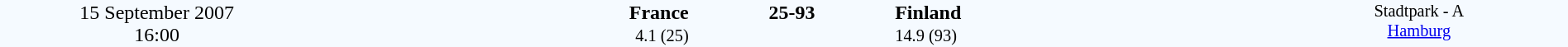<table style="width: 100%; background:#F5FAFF;" cellspacing="0">
<tr>
<td align=center rowspan=3 width=20%>15 September 2007<br>16:00</td>
</tr>
<tr>
<td width=24% align=right><strong>France</strong></td>
<td align=center width=13%><strong>25-93</strong></td>
<td width=24%><strong>Finland</strong></td>
<td style=font-size:85% rowspan=3 valign=top align=center>Stadtpark - A <br><a href='#'>Hamburg</a></td>
</tr>
<tr style=font-size:85%>
<td align=right>4.1 (25)</td>
<td align=center></td>
<td>14.9 (93)</td>
</tr>
</table>
